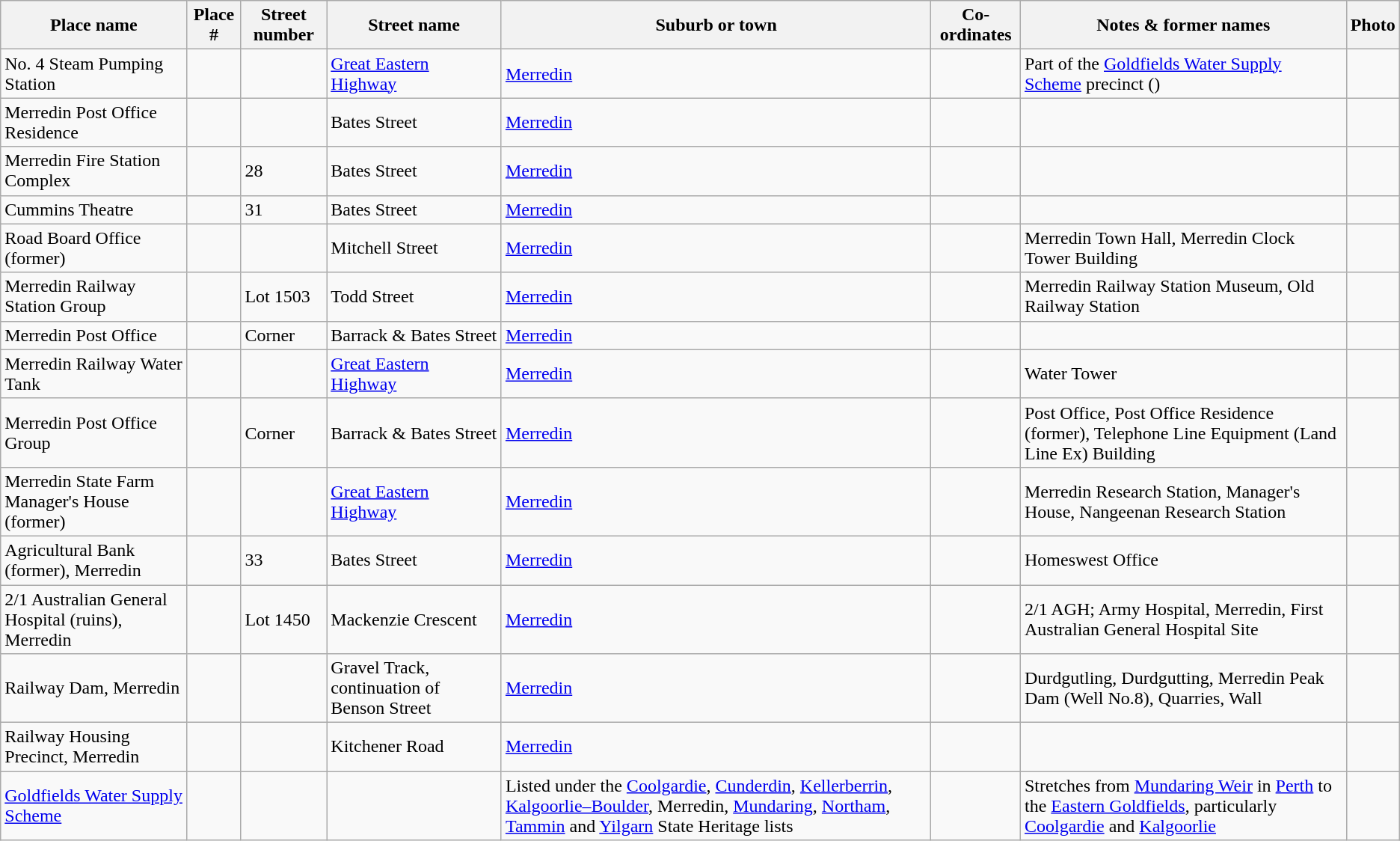<table class="wikitable sortable">
<tr>
<th>Place name</th>
<th>Place #</th>
<th>Street number</th>
<th>Street name</th>
<th>Suburb or town</th>
<th>Co-ordinates</th>
<th class="unsortable">Notes & former names</th>
<th class="unsortable">Photo</th>
</tr>
<tr>
<td>No. 4 Steam Pumping Station</td>
<td></td>
<td></td>
<td><a href='#'>Great Eastern Highway</a></td>
<td><a href='#'>Merredin</a></td>
<td></td>
<td>Part of the <a href='#'>Goldfields Water Supply Scheme</a> precinct ()</td>
<td></td>
</tr>
<tr>
<td>Merredin Post Office Residence</td>
<td></td>
<td></td>
<td>Bates Street</td>
<td><a href='#'>Merredin</a></td>
<td></td>
<td></td>
<td></td>
</tr>
<tr>
<td>Merredin Fire Station Complex</td>
<td></td>
<td>28</td>
<td>Bates Street</td>
<td><a href='#'>Merredin</a></td>
<td></td>
<td></td>
<td></td>
</tr>
<tr>
<td>Cummins Theatre</td>
<td></td>
<td>31</td>
<td>Bates Street</td>
<td><a href='#'>Merredin</a></td>
<td></td>
<td></td>
<td></td>
</tr>
<tr>
<td>Road Board Office (former)</td>
<td></td>
<td></td>
<td>Mitchell Street</td>
<td><a href='#'>Merredin</a></td>
<td></td>
<td>Merredin Town Hall, Merredin Clock Tower Building</td>
<td></td>
</tr>
<tr>
<td>Merredin Railway Station Group</td>
<td></td>
<td>Lot 1503</td>
<td>Todd Street</td>
<td><a href='#'>Merredin</a></td>
<td></td>
<td>Merredin Railway Station Museum, Old Railway Station</td>
<td></td>
</tr>
<tr>
<td>Merredin Post Office</td>
<td></td>
<td>Corner</td>
<td>Barrack & Bates Street</td>
<td><a href='#'>Merredin</a></td>
<td></td>
<td></td>
<td></td>
</tr>
<tr>
<td>Merredin Railway Water Tank</td>
<td></td>
<td></td>
<td><a href='#'>Great Eastern Highway</a></td>
<td><a href='#'>Merredin</a></td>
<td></td>
<td>Water Tower</td>
<td></td>
</tr>
<tr>
<td>Merredin Post Office Group</td>
<td></td>
<td>Corner</td>
<td>Barrack & Bates Street</td>
<td><a href='#'>Merredin</a></td>
<td></td>
<td>Post Office, Post Office Residence (former), Telephone Line Equipment (Land Line Ex) Building</td>
<td></td>
</tr>
<tr>
<td>Merredin State Farm Manager's House (former)</td>
<td></td>
<td></td>
<td><a href='#'>Great Eastern Highway</a></td>
<td><a href='#'>Merredin</a></td>
<td></td>
<td>Merredin Research Station, Manager's House, Nangeenan Research Station</td>
<td></td>
</tr>
<tr>
<td>Agricultural Bank (former), Merredin</td>
<td></td>
<td>33</td>
<td>Bates Street</td>
<td><a href='#'>Merredin</a></td>
<td></td>
<td>Homeswest Office</td>
<td></td>
</tr>
<tr>
<td>2/1 Australian General Hospital (ruins), Merredin</td>
<td></td>
<td>Lot 1450</td>
<td>Mackenzie Crescent</td>
<td><a href='#'>Merredin</a></td>
<td></td>
<td>2/1 AGH; Army Hospital, Merredin, First Australian General Hospital Site</td>
<td></td>
</tr>
<tr>
<td>Railway Dam, Merredin</td>
<td></td>
<td></td>
<td>Gravel Track, continuation of Benson Street</td>
<td><a href='#'>Merredin</a></td>
<td></td>
<td>Durdgutling, Durdgutting, Merredin Peak Dam (Well No.8), Quarries, Wall</td>
<td></td>
</tr>
<tr>
<td>Railway Housing Precinct, Merredin</td>
<td></td>
<td></td>
<td>Kitchener Road</td>
<td><a href='#'>Merredin</a></td>
<td></td>
<td></td>
<td></td>
</tr>
<tr>
<td><a href='#'>Goldfields Water Supply Scheme</a></td>
<td></td>
<td></td>
<td></td>
<td>Listed under the <a href='#'>Coolgardie</a>, <a href='#'>Cunderdin</a>, <a href='#'>Kellerberrin</a>, <a href='#'>Kalgoorlie–Boulder</a>, Merredin, <a href='#'>Mundaring</a>, <a href='#'>Northam</a>, <a href='#'>Tammin</a> and <a href='#'>Yilgarn</a> State Heritage lists</td>
<td></td>
<td>Stretches from <a href='#'>Mundaring Weir</a> in <a href='#'>Perth</a> to the <a href='#'>Eastern Goldfields</a>, particularly <a href='#'>Coolgardie</a> and <a href='#'>Kalgoorlie</a></td>
<td></td>
</tr>
</table>
